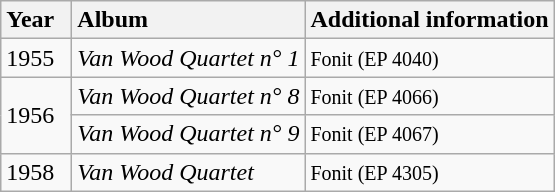<table class="wikitable">
<tr>
<th style="vertical-align:top; text-align:left; width:40px;">Year</th>
<th style="text-align:left; vertical-align:top;">Album</th>
<th style="text-align:left; vertical-align:top;">Additional information</th>
</tr>
<tr>
<td>1955</td>
<td><em>Van Wood Quartet n° 1</em></td>
<td><small>Fonit (EP 4040)</small></td>
</tr>
<tr>
<td rowspan="2">1956</td>
<td><em>Van Wood Quartet n° 8</em></td>
<td><small>Fonit (EP 4066)</small></td>
</tr>
<tr>
<td><em>Van Wood Quartet n° 9</em></td>
<td><small>Fonit (EP 4067)</small></td>
</tr>
<tr>
<td>1958</td>
<td><em>Van Wood Quartet</em></td>
<td><small>Fonit (EP 4305)</small></td>
</tr>
</table>
